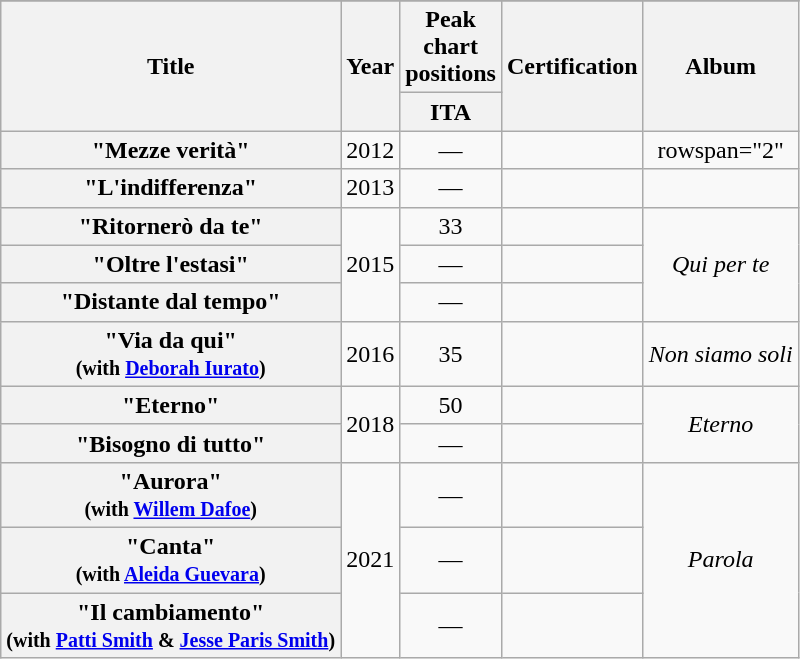<table class="wikitable plainrowheaders" style="text-align:center">
<tr>
</tr>
<tr>
<th rowspan="2">Title</th>
<th rowspan="2">Year</th>
<th colspan="1">Peak<br>chart<br>positions</th>
<th rowspan="2">Certification</th>
<th rowspan="2">Album</th>
</tr>
<tr>
<th>ITA<br></th>
</tr>
<tr>
<th scope="row">"Mezze verità"</th>
<td>2012</td>
<td>—</td>
<td></td>
<td>rowspan="2" </td>
</tr>
<tr>
<th scope="row">"L'indifferenza"</th>
<td>2013</td>
<td>—</td>
<td></td>
</tr>
<tr>
<th scope="row">"Ritornerò da te"</th>
<td rowspan="3">2015</td>
<td>33</td>
<td></td>
<td rowspan="3"><em>Qui per te</em></td>
</tr>
<tr>
<th scope="row">"Oltre l'estasi"</th>
<td>—</td>
<td></td>
</tr>
<tr>
<th scope="row">"Distante dal tempo"</th>
<td>—</td>
<td></td>
</tr>
<tr>
<th scope="row">"Via da qui"<br><small>(with <a href='#'>Deborah Iurato</a>)</small></th>
<td>2016</td>
<td>35</td>
<td></td>
<td><em>Non siamo soli</em></td>
</tr>
<tr>
<th scope="row">"Eterno"</th>
<td rowspan="2">2018</td>
<td>50</td>
<td></td>
<td rowspan="2"><em>Eterno</em></td>
</tr>
<tr>
<th scope="row">"Bisogno di tutto"</th>
<td>—</td>
<td></td>
</tr>
<tr>
<th scope="row">"Aurora" <br><small>(with <a href='#'>Willem Dafoe</a>)</small></th>
<td rowspan="3">2021</td>
<td>—</td>
<td></td>
<td rowspan="3"><em>Parola</em></td>
</tr>
<tr>
<th scope="row">"Canta" <br><small>(with <a href='#'>Aleida Guevara</a>)</small></th>
<td>—</td>
<td></td>
</tr>
<tr>
<th scope="row">"Il cambiamento" <br><small>(with <a href='#'>Patti Smith</a> & <a href='#'>Jesse Paris Smith</a>)</small></th>
<td>—</td>
<td></td>
</tr>
</table>
